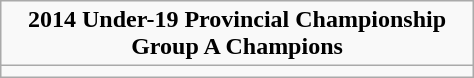<table class="wikitable" style="text-align: center; margin: 0 auto; width: 25%">
<tr>
<td><strong>2014 Under-19 Provincial Championship <br> Group A Champions</strong></td>
</tr>
<tr>
<td><strong></strong></td>
</tr>
</table>
